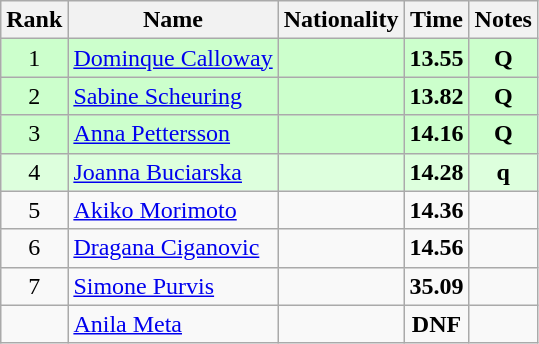<table class="wikitable sortable" style="text-align:center">
<tr>
<th>Rank</th>
<th>Name</th>
<th>Nationality</th>
<th>Time</th>
<th>Notes</th>
</tr>
<tr bgcolor=ccffcc>
<td>1</td>
<td align=left><a href='#'>Dominque Calloway</a></td>
<td align=left></td>
<td><strong>13.55</strong></td>
<td><strong>Q</strong></td>
</tr>
<tr bgcolor=ccffcc>
<td>2</td>
<td align=left><a href='#'>Sabine Scheuring</a></td>
<td align=left></td>
<td><strong>13.82</strong></td>
<td><strong>Q</strong></td>
</tr>
<tr bgcolor=ccffcc>
<td>3</td>
<td align=left><a href='#'>Anna Pettersson</a></td>
<td align=left></td>
<td><strong>14.16</strong></td>
<td><strong>Q</strong></td>
</tr>
<tr bgcolor=ddffdd>
<td>4</td>
<td align=left><a href='#'>Joanna Buciarska</a></td>
<td align=left></td>
<td><strong>14.28</strong></td>
<td><strong>q</strong></td>
</tr>
<tr>
<td>5</td>
<td align=left><a href='#'>Akiko Morimoto</a></td>
<td align=left></td>
<td><strong>14.36</strong></td>
<td></td>
</tr>
<tr>
<td>6</td>
<td align=left><a href='#'>Dragana Ciganovic</a></td>
<td align=left></td>
<td><strong>14.56</strong></td>
<td></td>
</tr>
<tr>
<td>7</td>
<td align=left><a href='#'>Simone Purvis</a></td>
<td align=left></td>
<td><strong>35.09</strong></td>
<td></td>
</tr>
<tr>
<td></td>
<td align=left><a href='#'>Anila Meta</a></td>
<td align=left></td>
<td><strong>DNF</strong></td>
<td></td>
</tr>
</table>
